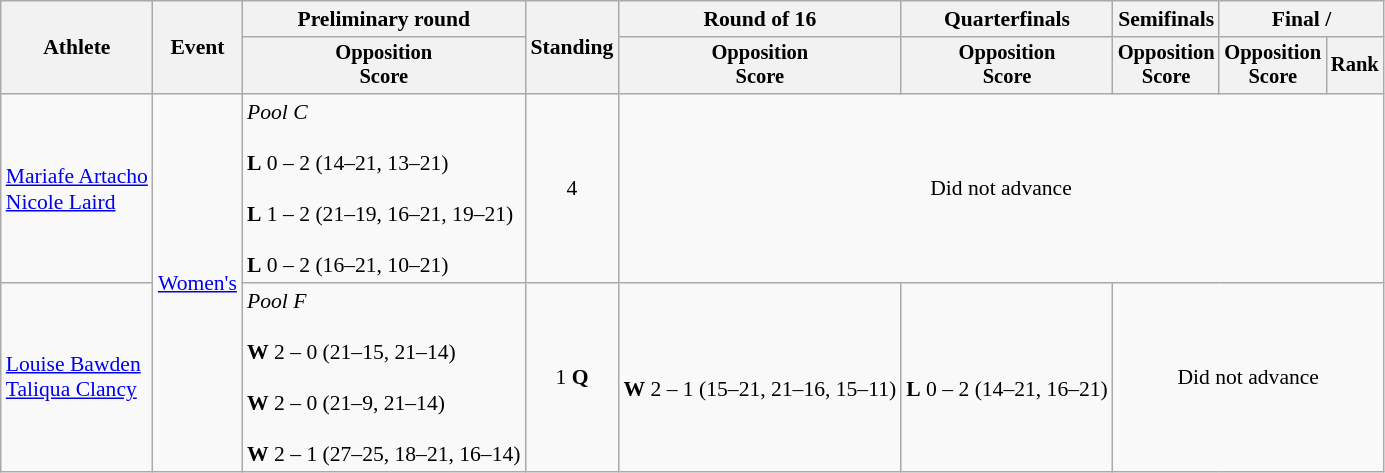<table class=wikitable style="font-size:90%">
<tr>
<th rowspan="2">Athlete</th>
<th rowspan="2">Event</th>
<th>Preliminary round</th>
<th rowspan="2">Standing</th>
<th>Round of 16</th>
<th>Quarterfinals</th>
<th>Semifinals</th>
<th colspan=2>Final / </th>
</tr>
<tr style="font-size:95%">
<th>Opposition<br>Score</th>
<th>Opposition<br>Score</th>
<th>Opposition<br>Score</th>
<th>Opposition<br>Score</th>
<th>Opposition<br>Score</th>
<th>Rank</th>
</tr>
<tr align=center>
<td align=left><a href='#'>Mariafe Artacho</a><br><a href='#'>Nicole Laird</a></td>
<td align=left rowspan=2><a href='#'>Women's</a></td>
<td align=left><em>Pool C</em><br><br><strong>L</strong> 0 – 2 (14–21, 13–21)<br><br><strong>L</strong> 1 – 2 (21–19, 16–21, 19–21)<br><br><strong>L</strong> 0 – 2 (16–21, 10–21)</td>
<td>4</td>
<td colspan=5>Did not advance</td>
</tr>
<tr align=center>
<td align=left><a href='#'>Louise Bawden</a><br><a href='#'>Taliqua Clancy</a></td>
<td align=left><em>Pool F</em><br><br><strong>W</strong> 2 – 0 (21–15, 21–14)<br><br><strong>W</strong> 2 – 0 (21–9, 21–14)<br><br><strong>W</strong> 2 – 1 (27–25, 18–21, 16–14)</td>
<td>1 <strong>Q</strong></td>
<td><br><strong>W</strong> 2 – 1 (15–21, 21–16, 15–11)</td>
<td><br><strong>L</strong> 0 – 2 (14–21, 16–21)</td>
<td colspan=3>Did not advance</td>
</tr>
</table>
